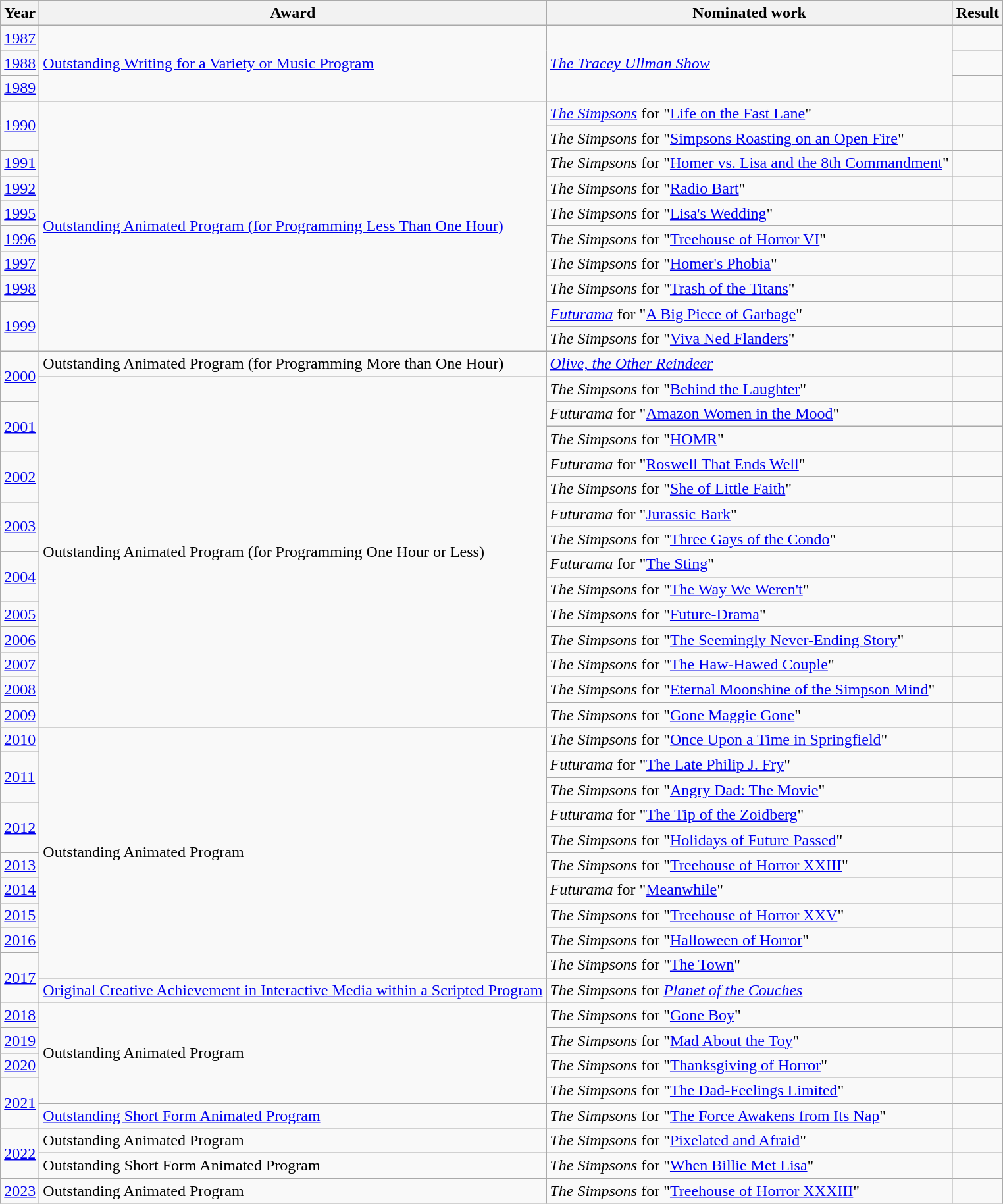<table class="wikitable">
<tr>
<th>Year</th>
<th>Award</th>
<th>Nominated work</th>
<th>Result</th>
</tr>
<tr>
<td><a href='#'>1987</a></td>
<td rowspan="3"><a href='#'>Outstanding Writing for a Variety or Music Program</a></td>
<td rowspan="3"><em><a href='#'>The Tracey Ullman Show</a></em></td>
<td></td>
</tr>
<tr>
<td><a href='#'>1988</a></td>
<td></td>
</tr>
<tr>
<td><a href='#'>1989</a></td>
<td></td>
</tr>
<tr>
<td rowspan="2"><a href='#'>1990</a></td>
<td rowspan="10"><a href='#'>Outstanding Animated Program (for Programming Less Than One Hour)</a></td>
<td><em><a href='#'>The Simpsons</a></em> for "<a href='#'>Life on the Fast Lane</a>"</td>
<td></td>
</tr>
<tr>
<td><em>The Simpsons</em> for "<a href='#'>Simpsons Roasting on an Open Fire</a>"</td>
<td></td>
</tr>
<tr>
<td><a href='#'>1991</a></td>
<td><em>The Simpsons</em> for "<a href='#'>Homer vs. Lisa and the 8th Commandment</a>"</td>
<td></td>
</tr>
<tr>
<td><a href='#'>1992</a></td>
<td><em>The Simpsons</em> for "<a href='#'>Radio Bart</a>"</td>
<td></td>
</tr>
<tr>
<td><a href='#'>1995</a></td>
<td><em>The Simpsons</em> for "<a href='#'>Lisa's Wedding</a>"</td>
<td></td>
</tr>
<tr>
<td><a href='#'>1996</a></td>
<td><em>The Simpsons</em> for "<a href='#'>Treehouse of Horror VI</a>"</td>
<td></td>
</tr>
<tr>
<td><a href='#'>1997</a></td>
<td><em>The Simpsons</em> for "<a href='#'>Homer's Phobia</a>"</td>
<td></td>
</tr>
<tr>
<td><a href='#'>1998</a></td>
<td><em>The Simpsons</em> for "<a href='#'>Trash of the Titans</a>"</td>
<td></td>
</tr>
<tr>
<td rowspan=2><a href='#'>1999</a></td>
<td><em><a href='#'>Futurama</a></em> for "<a href='#'>A Big Piece of Garbage</a>"</td>
<td></td>
</tr>
<tr>
<td><em>The Simpsons</em> for "<a href='#'>Viva Ned Flanders</a>"</td>
<td></td>
</tr>
<tr>
<td rowspan=2><a href='#'>2000</a></td>
<td>Outstanding Animated Program (for Programming More than One Hour)</td>
<td><em><a href='#'>Olive, the Other Reindeer</a></em></td>
<td></td>
</tr>
<tr>
<td rowspan="14">Outstanding Animated Program (for Programming One Hour or Less)</td>
<td><em>The Simpsons</em> for "<a href='#'>Behind the Laughter</a>"</td>
<td></td>
</tr>
<tr>
<td rowspan=2><a href='#'>2001</a></td>
<td><em>Futurama</em> for "<a href='#'>Amazon Women in the Mood</a>"</td>
<td></td>
</tr>
<tr>
<td><em>The Simpsons</em> for "<a href='#'>HOMR</a>"</td>
<td></td>
</tr>
<tr>
<td rowspan=2><a href='#'>2002</a></td>
<td><em>Futurama</em> for "<a href='#'>Roswell That Ends Well</a>"</td>
<td></td>
</tr>
<tr>
<td><em>The Simpsons</em> for "<a href='#'>She of Little Faith</a>"</td>
<td></td>
</tr>
<tr>
<td rowspan=2><a href='#'>2003</a></td>
<td><em>Futurama</em> for "<a href='#'>Jurassic Bark</a>"</td>
<td></td>
</tr>
<tr>
<td><em>The Simpsons</em> for "<a href='#'>Three Gays of the Condo</a>"</td>
<td></td>
</tr>
<tr>
<td rowspan=2><a href='#'>2004</a></td>
<td><em>Futurama</em> for "<a href='#'>The Sting</a>"</td>
<td></td>
</tr>
<tr>
<td><em>The Simpsons</em> for "<a href='#'>The Way We Weren't</a>"</td>
<td></td>
</tr>
<tr>
<td><a href='#'>2005</a></td>
<td><em>The Simpsons</em> for "<a href='#'>Future-Drama</a>"</td>
<td></td>
</tr>
<tr>
<td><a href='#'>2006</a></td>
<td><em>The Simpsons</em> for "<a href='#'>The Seemingly Never-Ending Story</a>"</td>
<td></td>
</tr>
<tr>
<td><a href='#'>2007</a></td>
<td><em>The Simpsons</em> for "<a href='#'>The Haw-Hawed Couple</a>"</td>
<td></td>
</tr>
<tr>
<td><a href='#'>2008</a></td>
<td><em>The Simpsons</em> for "<a href='#'>Eternal Moonshine of the Simpson Mind</a>"</td>
<td></td>
</tr>
<tr>
<td><a href='#'>2009</a></td>
<td><em>The Simpsons</em> for "<a href='#'>Gone Maggie Gone</a>"</td>
<td></td>
</tr>
<tr>
<td><a href='#'>2010</a></td>
<td rowspan="10">Outstanding Animated Program</td>
<td><em>The Simpsons</em> for "<a href='#'>Once Upon a Time in Springfield</a>"</td>
<td></td>
</tr>
<tr>
<td rowspan=2><a href='#'>2011</a></td>
<td><em>Futurama</em> for "<a href='#'>The Late Philip J. Fry</a>"</td>
<td></td>
</tr>
<tr>
<td><em>The Simpsons</em> for "<a href='#'>Angry Dad: The Movie</a>"</td>
<td></td>
</tr>
<tr>
<td rowspan=2><a href='#'>2012</a></td>
<td><em>Futurama</em> for "<a href='#'>The Tip of the Zoidberg</a>"</td>
<td></td>
</tr>
<tr>
<td><em>The Simpsons</em> for "<a href='#'>Holidays of Future Passed</a>"</td>
<td></td>
</tr>
<tr>
<td><a href='#'>2013</a></td>
<td><em>The Simpsons</em> for "<a href='#'>Treehouse of Horror XXIII</a>"</td>
<td></td>
</tr>
<tr>
<td><a href='#'>2014</a></td>
<td><em>Futurama</em> for "<a href='#'>Meanwhile</a>"</td>
<td></td>
</tr>
<tr>
<td><a href='#'>2015</a></td>
<td><em>The Simpsons</em> for "<a href='#'>Treehouse of Horror XXV</a>"</td>
<td></td>
</tr>
<tr>
<td><a href='#'>2016</a></td>
<td><em>The Simpsons</em> for "<a href='#'>Halloween of Horror</a>"</td>
<td></td>
</tr>
<tr>
<td rowspan=2><a href='#'>2017</a></td>
<td><em>The Simpsons</em> for "<a href='#'>The Town</a>"</td>
<td></td>
</tr>
<tr>
<td><a href='#'>Original Creative Achievement in Interactive Media within a Scripted Program</a></td>
<td><em>The Simpsons</em> for <a href='#'><em>Planet of the Couches</em></a></td>
<td></td>
</tr>
<tr>
<td><a href='#'>2018</a></td>
<td rowspan="4">Outstanding Animated Program</td>
<td><em>The Simpsons</em> for "<a href='#'>Gone Boy</a>"</td>
<td></td>
</tr>
<tr>
<td><a href='#'>2019</a></td>
<td><em>The Simpsons</em> for "<a href='#'>Mad About the Toy</a>"</td>
<td></td>
</tr>
<tr>
<td><a href='#'>2020</a></td>
<td><em>The Simpsons</em> for "<a href='#'>Thanksgiving of Horror</a>"</td>
<td></td>
</tr>
<tr>
<td rowspan="2"><a href='#'>2021</a></td>
<td><em>The Simpsons</em> for "<a href='#'>The Dad-Feelings Limited</a>"</td>
<td></td>
</tr>
<tr>
<td><a href='#'>Outstanding Short Form Animated Program</a></td>
<td><em>The Simpsons</em> for "<a href='#'>The Force Awakens from Its Nap</a>"</td>
<td></td>
</tr>
<tr>
<td rowspan="2"><a href='#'>2022</a></td>
<td>Outstanding Animated Program</td>
<td><em>The Simpsons</em> for "<a href='#'>Pixelated and Afraid</a>"</td>
<td></td>
</tr>
<tr>
<td>Outstanding Short Form Animated Program</td>
<td><em>The Simpsons</em> for "<a href='#'>When Billie Met Lisa</a>"</td>
<td></td>
</tr>
<tr>
<td><a href='#'>2023</a></td>
<td>Outstanding Animated Program</td>
<td><em>The Simpsons</em> for "<a href='#'>Treehouse of Horror XXXIII</a>"</td>
<td></td>
</tr>
</table>
